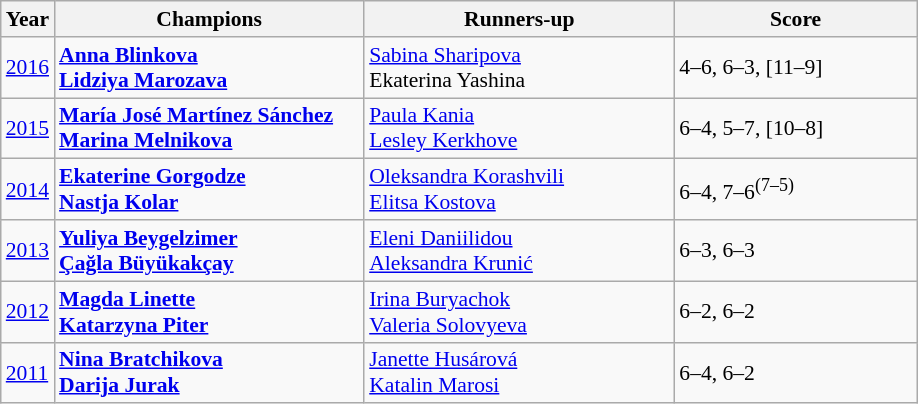<table class="wikitable" style="font-size:90%">
<tr>
<th>Year</th>
<th width="200">Champions</th>
<th width="200">Runners-up</th>
<th width="155">Score</th>
</tr>
<tr>
<td><a href='#'>2016</a></td>
<td> <strong><a href='#'>Anna Blinkova</a></strong> <br>  <strong><a href='#'>Lidziya Marozava</a></strong></td>
<td> <a href='#'>Sabina Sharipova</a> <br>  Ekaterina Yashina</td>
<td>4–6, 6–3, [11–9]</td>
</tr>
<tr>
<td><a href='#'>2015</a></td>
<td> <strong><a href='#'>María José Martínez Sánchez</a></strong> <br>  <strong><a href='#'>Marina Melnikova</a></strong></td>
<td> <a href='#'>Paula Kania</a> <br>  <a href='#'>Lesley Kerkhove</a></td>
<td>6–4, 5–7, [10–8]</td>
</tr>
<tr>
<td><a href='#'>2014</a></td>
<td> <strong><a href='#'>Ekaterine Gorgodze</a></strong> <br>  <strong><a href='#'>Nastja Kolar</a></strong></td>
<td> <a href='#'>Oleksandra Korashvili</a> <br>  <a href='#'>Elitsa Kostova</a></td>
<td>6–4, 7–6<sup>(7–5)</sup></td>
</tr>
<tr>
<td><a href='#'>2013</a></td>
<td> <strong><a href='#'>Yuliya Beygelzimer</a></strong> <br>  <strong><a href='#'>Çağla Büyükakçay</a></strong></td>
<td> <a href='#'>Eleni Daniilidou</a> <br>  <a href='#'>Aleksandra Krunić</a></td>
<td>6–3, 6–3</td>
</tr>
<tr>
<td><a href='#'>2012</a></td>
<td> <strong><a href='#'>Magda Linette</a></strong> <br>  <strong><a href='#'>Katarzyna Piter</a></strong></td>
<td> <a href='#'>Irina Buryachok</a> <br>  <a href='#'>Valeria Solovyeva</a></td>
<td>6–2, 6–2</td>
</tr>
<tr>
<td><a href='#'>2011</a></td>
<td> <strong><a href='#'>Nina Bratchikova</a></strong> <br>  <strong><a href='#'>Darija Jurak</a></strong></td>
<td> <a href='#'>Janette Husárová</a> <br>  <a href='#'>Katalin Marosi</a></td>
<td>6–4, 6–2</td>
</tr>
</table>
